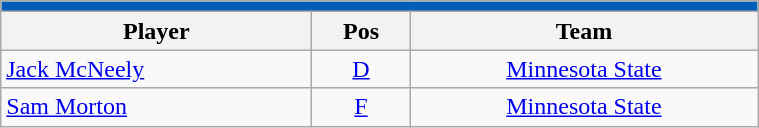<table class="wikitable" width=40%>
<tr>
<th style="color:white; background:#005EB8" colspan=3><a href='#'></a></th>
</tr>
<tr>
<th>Player</th>
<th>Pos</th>
<th>Team</th>
</tr>
<tr>
<td><a href='#'>Jack McNeely</a></td>
<td align=center><a href='#'>D</a></td>
<td align=center><a href='#'>Minnesota State</a></td>
</tr>
<tr>
<td><a href='#'>Sam Morton</a></td>
<td align=center><a href='#'>F</a></td>
<td align=center><a href='#'>Minnesota State</a></td>
</tr>
</table>
